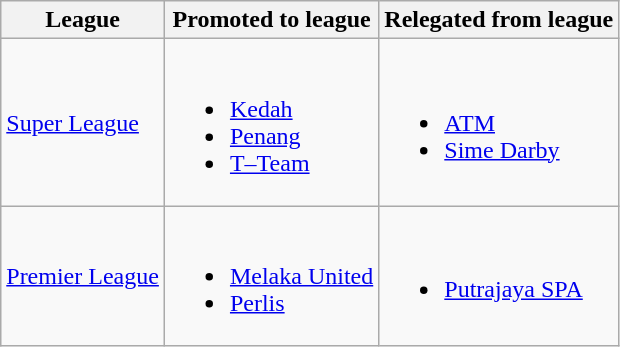<table class="wikitable">
<tr>
<th>League</th>
<th>Promoted to league</th>
<th>Relegated from league</th>
</tr>
<tr>
<td><a href='#'>Super League</a></td>
<td><br><ul><li><a href='#'>Kedah</a></li><li><a href='#'>Penang</a></li><li><a href='#'>T–Team</a></li></ul></td>
<td><br><ul><li><a href='#'>ATM</a></li><li><a href='#'>Sime Darby</a></li></ul></td>
</tr>
<tr>
<td><a href='#'>Premier League</a></td>
<td><br><ul><li><a href='#'>Melaka United</a></li><li><a href='#'>Perlis</a></li></ul></td>
<td><br><ul><li><a href='#'>Putrajaya SPA</a></li></ul></td>
</tr>
</table>
